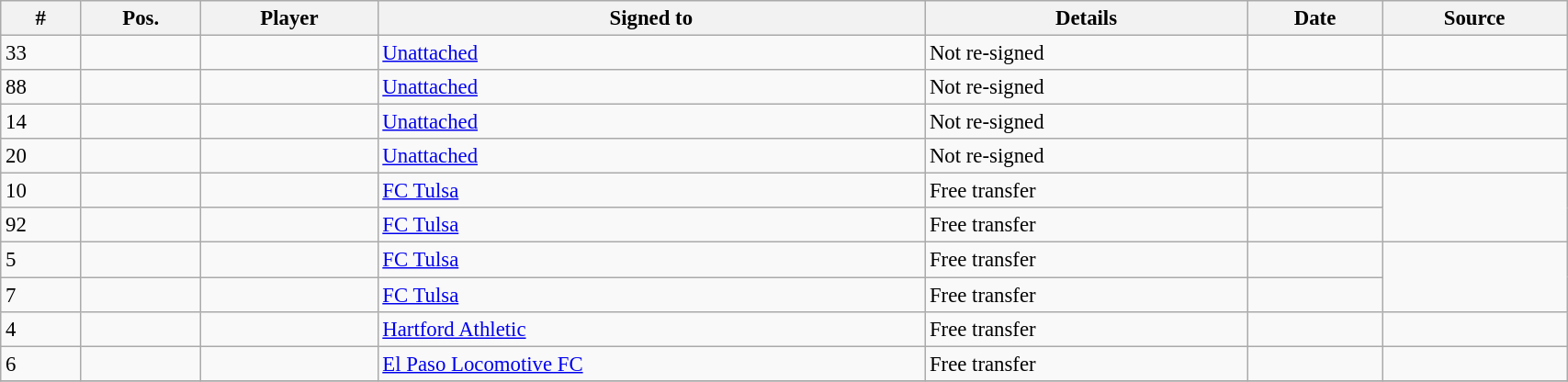<table class="wikitable sortable" style="width:90%; text-align:center; font-size:95%; text-align:left;">
<tr>
<th>#</th>
<th>Pos.</th>
<th>Player</th>
<th>Signed to</th>
<th>Details</th>
<th>Date</th>
<th>Source</th>
</tr>
<tr>
<td>33</td>
<td></td>
<td></td>
<td><a href='#'>Unattached</a></td>
<td>Not re-signed</td>
<td></td>
<td></td>
</tr>
<tr>
<td>88</td>
<td></td>
<td></td>
<td><a href='#'>Unattached</a></td>
<td>Not re-signed</td>
<td></td>
<td></td>
</tr>
<tr>
<td>14</td>
<td></td>
<td></td>
<td><a href='#'>Unattached</a></td>
<td>Not re-signed</td>
<td></td>
<td></td>
</tr>
<tr>
<td>20</td>
<td></td>
<td></td>
<td><a href='#'>Unattached</a></td>
<td>Not re-signed</td>
<td></td>
<td></td>
</tr>
<tr>
<td>10</td>
<td></td>
<td></td>
<td> <a href='#'>FC Tulsa</a></td>
<td>Free transfer</td>
<td></td>
<td rowspan="2"></td>
</tr>
<tr>
<td>92</td>
<td></td>
<td></td>
<td> <a href='#'>FC Tulsa</a></td>
<td>Free transfer</td>
<td></td>
</tr>
<tr>
<td>5</td>
<td></td>
<td></td>
<td> <a href='#'>FC Tulsa</a></td>
<td>Free transfer</td>
<td></td>
<td rowspan="2"></td>
</tr>
<tr>
<td>7</td>
<td></td>
<td></td>
<td> <a href='#'>FC Tulsa</a></td>
<td>Free transfer</td>
<td></td>
</tr>
<tr>
<td>4</td>
<td></td>
<td></td>
<td> <a href='#'>Hartford Athletic</a></td>
<td>Free transfer</td>
<td></td>
<td></td>
</tr>
<tr>
<td>6</td>
<td></td>
<td></td>
<td> <a href='#'>El Paso Locomotive FC</a></td>
<td>Free transfer</td>
<td></td>
<td></td>
</tr>
<tr>
</tr>
</table>
